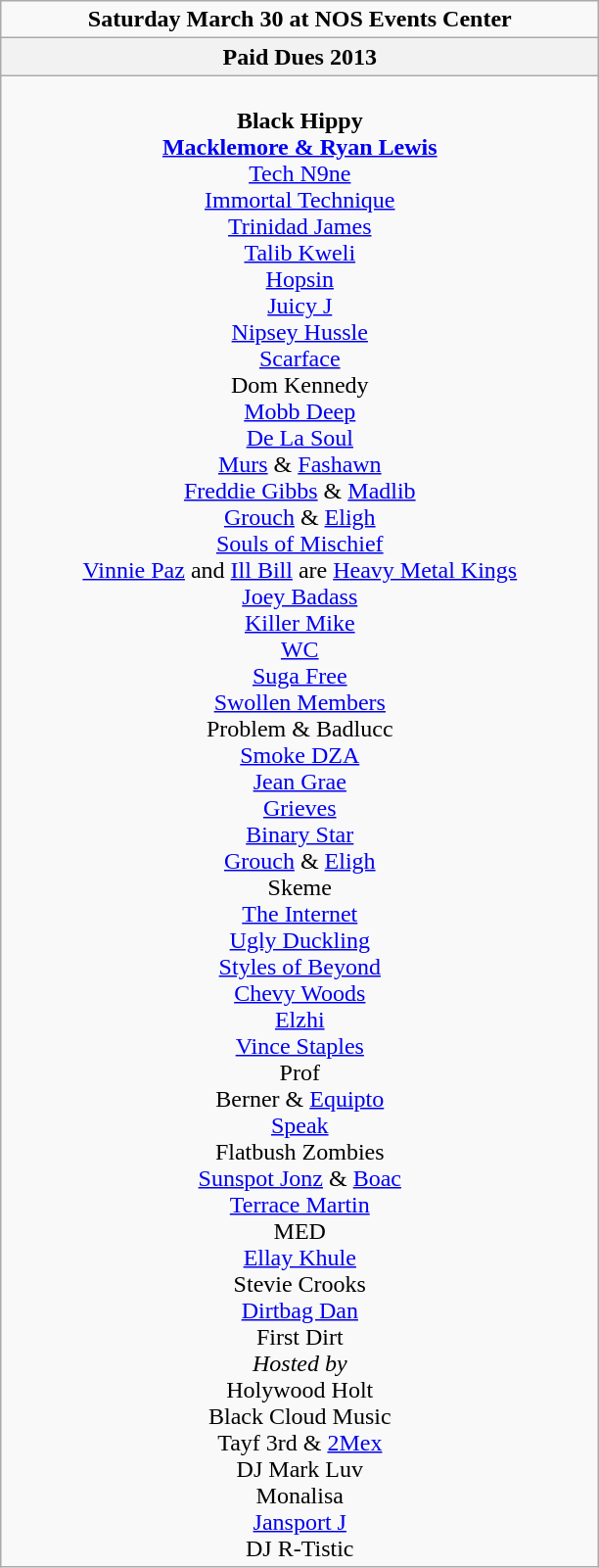<table class="wikitable">
<tr>
<td colspan="3" align="center"><strong>Saturday March 30 at NOS Events Center</strong></td>
</tr>
<tr>
<th>Paid Dues 2013</th>
</tr>
<tr>
<td valign="top" align="center" width=400><br><strong>Black Hippy</strong>
<br><strong><a href='#'>Macklemore & Ryan Lewis</a></strong>
<br><a href='#'>Tech N9ne</a>
<br><a href='#'>Immortal Technique</a>
<br><a href='#'>Trinidad James</a>
<br><a href='#'>Talib Kweli</a>
<br><a href='#'>Hopsin</a>
<br><a href='#'>Juicy J</a>
<br><a href='#'>Nipsey Hussle</a>
<br><a href='#'>Scarface</a>
<br>Dom Kennedy
<br><a href='#'>Mobb Deep</a>
<br><a href='#'>De La Soul</a>
<br><a href='#'>Murs</a> & <a href='#'>Fashawn</a>
<br><a href='#'>Freddie Gibbs</a> & <a href='#'>Madlib</a>
<br><a href='#'>Grouch</a> & <a href='#'>Eligh</a>
<br><a href='#'>Souls of Mischief</a>
<br><a href='#'>Vinnie Paz</a> and <a href='#'>Ill Bill</a> are <a href='#'>Heavy Metal Kings</a>
<br><a href='#'>Joey Badass</a>
<br><a href='#'>Killer Mike</a>
<br><a href='#'>WC</a>
<br><a href='#'>Suga Free</a>
<br><a href='#'>Swollen Members</a>
<br>Problem & Badlucc
<br><a href='#'>Smoke DZA</a>
<br><a href='#'>Jean Grae</a>
<br><a href='#'>Grieves</a>
<br><a href='#'>Binary Star</a>
<br><a href='#'>Grouch</a> & <a href='#'>Eligh</a>
<br>Skeme
<br><a href='#'>The Internet</a>
<br><a href='#'>Ugly Duckling</a>
<br><a href='#'>Styles of Beyond</a>
<br><a href='#'>Chevy Woods</a>
<br><a href='#'>Elzhi</a>
<br><a href='#'>Vince Staples</a>
<br>Prof
<br>Berner & <a href='#'>Equipto</a>
<br><a href='#'>Speak</a>
<br>Flatbush Zombies
<br><a href='#'>Sunspot Jonz</a> & <a href='#'>Boac</a>
<br><a href='#'>Terrace Martin</a>
<br>MED
<br><a href='#'>Ellay Khule</a>
<br>Stevie Crooks
<br><a href='#'>Dirtbag Dan</a>
<br>First Dirt
<br><em>Hosted by</em>
<br>Holywood Holt
<br>Black Cloud Music
<br>Tayf 3rd & <a href='#'>2Mex</a>
<br>DJ Mark Luv
<br>Monalisa
<br><a href='#'>Jansport J</a>
<br>DJ R-Tistic</td>
</tr>
</table>
